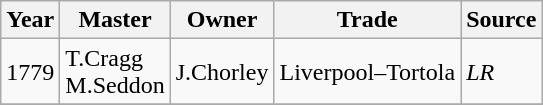<table class=" wikitable">
<tr>
<th>Year</th>
<th>Master</th>
<th>Owner</th>
<th>Trade</th>
<th>Source</th>
</tr>
<tr>
<td>1779</td>
<td>T.Cragg<br>M.Seddon</td>
<td>J.Chorley</td>
<td>Liverpool–Tortola</td>
<td><em>LR</em></td>
</tr>
<tr>
</tr>
</table>
